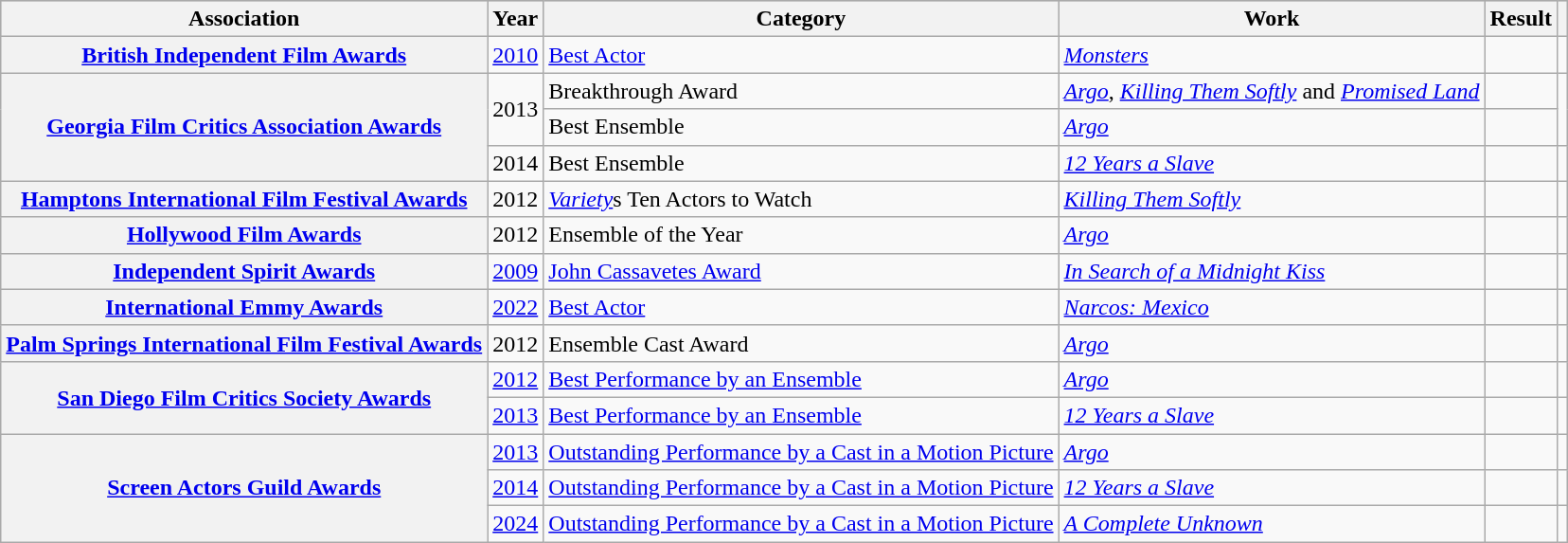<table class="wikitable sortable plainrowheaders">
<tr style="background:#ccc; text-align:center;">
<th scope="col">Association</th>
<th scope="col">Year</th>
<th scope="col">Category</th>
<th scope="col">Work</th>
<th scope="col">Result</th>
<th scope="col" class="unsortable"></th>
</tr>
<tr>
<th scope="row"><a href='#'>British Independent Film Awards</a></th>
<td style="text-align:center;"><a href='#'>2010</a></td>
<td><a href='#'>Best Actor</a></td>
<td><em><a href='#'>Monsters</a></em></td>
<td></td>
<td style="text-align:center;"></td>
</tr>
<tr>
<th scope="row" rowspan="3"><a href='#'>Georgia Film Critics Association Awards</a></th>
<td style="text-align:center;" rowspan="2">2013</td>
<td>Breakthrough Award</td>
<td><em><a href='#'>Argo</a></em>, <em><a href='#'>Killing Them Softly</a></em> and <em><a href='#'>Promised Land</a></em></td>
<td></td>
<td style="text-align:center;" rowspan="2"></td>
</tr>
<tr>
<td>Best Ensemble</td>
<td><em><a href='#'>Argo</a></em></td>
<td></td>
</tr>
<tr>
<td style="text-align:center;">2014</td>
<td>Best Ensemble</td>
<td><em><a href='#'>12 Years a Slave</a></em></td>
<td></td>
<td style="text-align:center;"></td>
</tr>
<tr>
<th scope="row"><a href='#'>Hamptons International Film Festival Awards</a></th>
<td style="text-align:center;">2012</td>
<td><em><a href='#'>Variety</a></em>s Ten Actors to Watch</td>
<td><em><a href='#'>Killing Them Softly</a></em></td>
<td></td>
<td style="text-align:center;"></td>
</tr>
<tr>
<th scope="row"><a href='#'>Hollywood Film Awards</a></th>
<td style="text-align:center;">2012</td>
<td>Ensemble of the Year</td>
<td><em><a href='#'>Argo</a></em></td>
<td></td>
<td style="text-align:center;"></td>
</tr>
<tr>
<th scope="row"><a href='#'>Independent Spirit Awards</a></th>
<td style="text-align:center;"><a href='#'>2009</a></td>
<td><a href='#'>John Cassavetes Award</a></td>
<td><em><a href='#'>In Search of a Midnight Kiss</a></em></td>
<td></td>
<td style="text-align:center;"></td>
</tr>
<tr>
<th scope="row"><a href='#'>International Emmy Awards</a></th>
<td style="text-align:center;"><a href='#'>2022</a></td>
<td><a href='#'>Best Actor</a></td>
<td><em><a href='#'>Narcos: Mexico</a></em></td>
<td></td>
<td style="text-align:center;"></td>
</tr>
<tr>
<th scope="row"><a href='#'>Palm Springs International Film Festival Awards</a></th>
<td style="text-align:center;">2012</td>
<td>Ensemble Cast Award</td>
<td><em><a href='#'>Argo</a></em></td>
<td></td>
<td style="text-align:center;"></td>
</tr>
<tr>
<th scope="row" rowspan="2"><a href='#'>San Diego Film Critics Society Awards</a></th>
<td style="text-align:center;"><a href='#'>2012</a></td>
<td><a href='#'>Best Performance by an Ensemble</a></td>
<td><em><a href='#'>Argo</a></em></td>
<td></td>
<td style="text-align:center;"></td>
</tr>
<tr>
<td style="text-align:center;"><a href='#'>2013</a></td>
<td><a href='#'>Best Performance by an Ensemble</a></td>
<td><em><a href='#'>12 Years a Slave</a></em></td>
<td></td>
<td style="text-align:center;"></td>
</tr>
<tr>
<th rowspan="3" scope="row"><a href='#'>Screen Actors Guild Awards</a></th>
<td style="text-align:center;"><a href='#'>2013</a></td>
<td><a href='#'>Outstanding Performance by a Cast in a Motion Picture</a></td>
<td><em><a href='#'>Argo</a></em></td>
<td></td>
<td style="text-align:center;"></td>
</tr>
<tr>
<td style="text-align:center;"><a href='#'>2014</a></td>
<td><a href='#'>Outstanding Performance by a Cast in a Motion Picture</a></td>
<td><em><a href='#'>12 Years a Slave</a></em></td>
<td></td>
<td style="text-align:center;"></td>
</tr>
<tr>
<td style="text-align:center;"><a href='#'>2024</a></td>
<td><a href='#'>Outstanding Performance by a Cast in a Motion Picture</a></td>
<td><em><a href='#'>A Complete Unknown</a></td>
<td></td>
<td style="text-align:center;"></td>
</tr>
</table>
